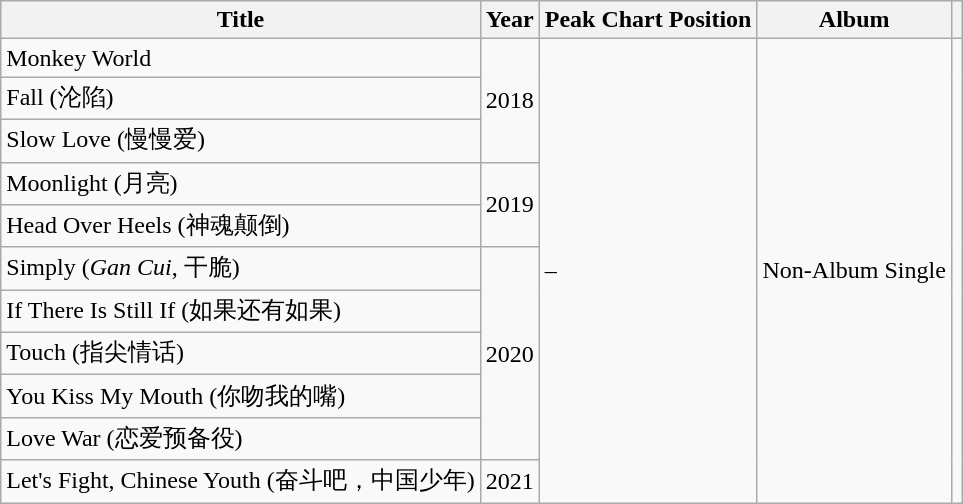<table class="wikitable">
<tr>
<th>Title</th>
<th>Year</th>
<th>Peak Chart Position</th>
<th>Album</th>
<th></th>
</tr>
<tr>
<td>Monkey World</td>
<td rowspan="3">2018</td>
<td rowspan="11">–</td>
<td rowspan="11">Non-Album Single</td>
<td rowspan="11"></td>
</tr>
<tr>
<td>Fall (沦陷)</td>
</tr>
<tr>
<td>Slow Love (慢慢爱)</td>
</tr>
<tr>
<td>Moonlight (月亮)</td>
<td rowspan="2">2019</td>
</tr>
<tr>
<td>Head Over Heels (神魂颠倒)</td>
</tr>
<tr>
<td>Simply (<em>Gan Cui</em>, 干脆)</td>
<td rowspan="5">2020</td>
</tr>
<tr>
<td>If There Is Still If (如果还有如果)</td>
</tr>
<tr>
<td>Touch (指尖情话)</td>
</tr>
<tr>
<td>You Kiss My Mouth (你吻我的嘴)</td>
</tr>
<tr>
<td>Love War (恋爱预备役)</td>
</tr>
<tr>
<td>Let's Fight, Chinese Youth (奋斗吧，中国少年)</td>
<td>2021</td>
</tr>
</table>
